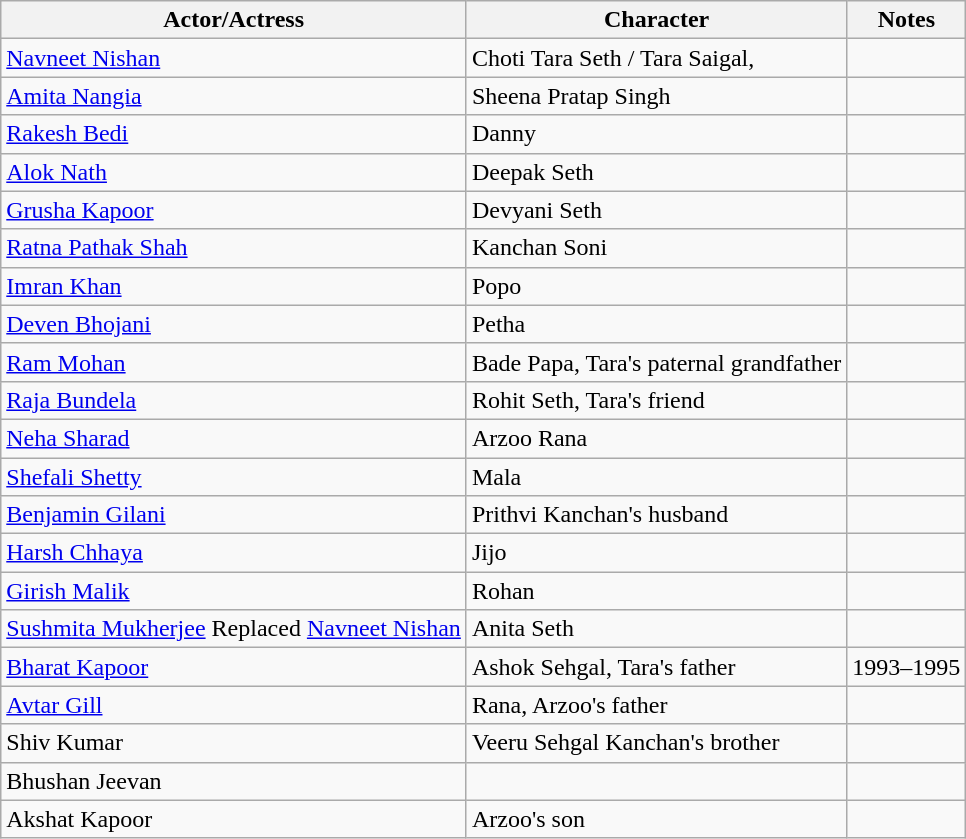<table class="wikitable">
<tr>
<th>Actor/Actress</th>
<th>Character</th>
<th>Notes</th>
</tr>
<tr>
<td><a href='#'>Navneet Nishan</a></td>
<td>Choti Tara Seth / Tara Saigal,</td>
<td></td>
</tr>
<tr>
<td><a href='#'>Amita Nangia</a></td>
<td>Sheena Pratap Singh</td>
<td></td>
</tr>
<tr>
<td><a href='#'>Rakesh Bedi</a></td>
<td>Danny</td>
<td></td>
</tr>
<tr>
<td><a href='#'>Alok Nath</a></td>
<td>Deepak Seth</td>
<td></td>
</tr>
<tr>
<td><a href='#'>Grusha Kapoor</a></td>
<td>Devyani Seth</td>
<td></td>
</tr>
<tr>
<td><a href='#'>Ratna Pathak Shah</a></td>
<td>Kanchan Soni</td>
<td></td>
</tr>
<tr>
<td><a href='#'>Imran Khan</a></td>
<td>Popo</td>
<td></td>
</tr>
<tr>
<td><a href='#'>Deven Bhojani</a></td>
<td>Petha</td>
<td></td>
</tr>
<tr>
<td><a href='#'>Ram Mohan</a></td>
<td>Bade Papa, Tara's paternal grandfather</td>
<td></td>
</tr>
<tr>
<td><a href='#'>Raja Bundela</a></td>
<td>Rohit Seth, Tara's friend</td>
<td></td>
</tr>
<tr>
<td><a href='#'>Neha Sharad</a></td>
<td>Arzoo Rana</td>
<td></td>
</tr>
<tr>
<td><a href='#'>Shefali Shetty</a></td>
<td>Mala</td>
<td></td>
</tr>
<tr>
<td><a href='#'>Benjamin Gilani</a></td>
<td>Prithvi Kanchan's husband</td>
<td></td>
</tr>
<tr>
<td><a href='#'>Harsh Chhaya</a></td>
<td>Jijo</td>
<td></td>
</tr>
<tr>
<td><a href='#'>Girish Malik</a></td>
<td>Rohan</td>
<td></td>
</tr>
<tr>
<td><a href='#'>Sushmita Mukherjee</a>  Replaced <a href='#'>Navneet Nishan</a></td>
<td>Anita Seth</td>
<td></td>
</tr>
<tr>
<td><a href='#'>Bharat Kapoor</a></td>
<td>Ashok Sehgal, Tara's father</td>
<td>1993–1995</td>
</tr>
<tr>
<td><a href='#'>Avtar Gill</a></td>
<td>Rana, Arzoo's father</td>
<td></td>
</tr>
<tr>
<td>Shiv Kumar</td>
<td>Veeru Sehgal Kanchan's brother</td>
<td></td>
</tr>
<tr>
<td>Bhushan Jeevan</td>
<td></td>
<td></td>
</tr>
<tr>
<td>Akshat Kapoor</td>
<td>Arzoo's son</td>
<td></td>
</tr>
</table>
